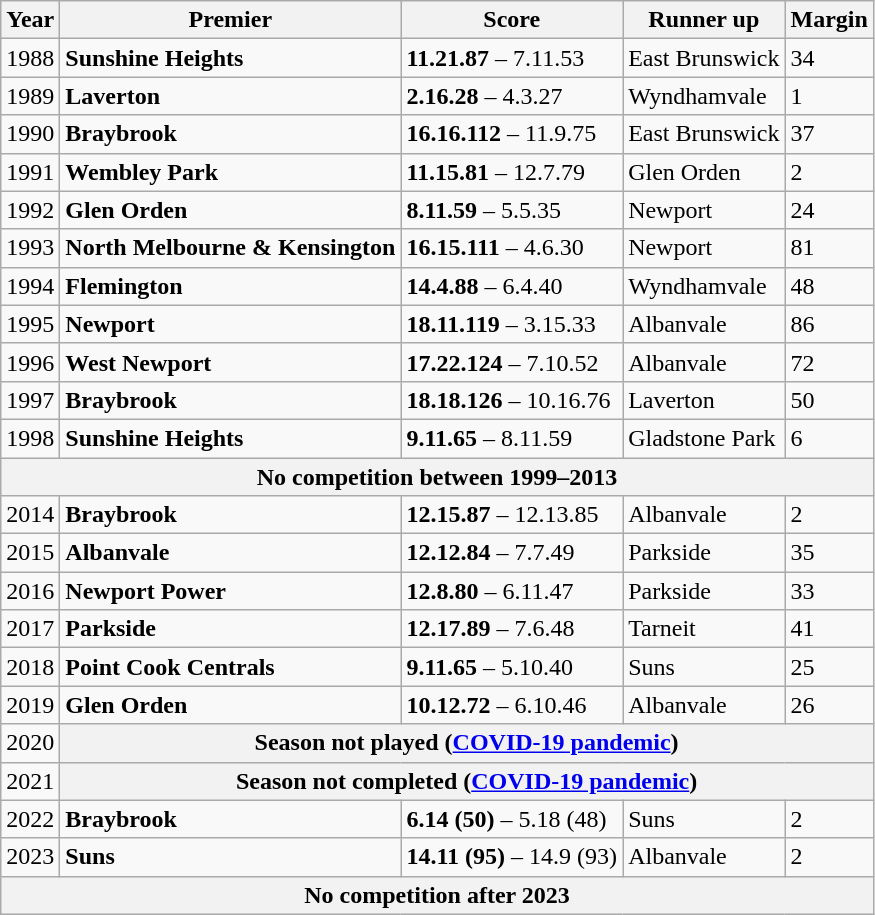<table class="wikitable sortable">
<tr>
<th>Year</th>
<th>Premier</th>
<th>Score</th>
<th>Runner up</th>
<th>Margin</th>
</tr>
<tr>
<td>1988</td>
<td><strong>Sunshine Heights</strong></td>
<td><strong>11.21.87</strong> – 7.11.53</td>
<td>East Brunswick</td>
<td>34</td>
</tr>
<tr>
<td>1989</td>
<td><strong>Laverton</strong></td>
<td><strong>2.16.28</strong> – 4.3.27</td>
<td>Wyndhamvale</td>
<td>1</td>
</tr>
<tr>
<td>1990</td>
<td><strong>Braybrook</strong></td>
<td><strong>16.16.112</strong> – 11.9.75</td>
<td>East Brunswick</td>
<td>37</td>
</tr>
<tr>
<td>1991</td>
<td><strong>Wembley Park</strong></td>
<td><strong>11.15.81</strong> – 12.7.79</td>
<td>Glen Orden</td>
<td>2</td>
</tr>
<tr>
<td>1992</td>
<td><strong>Glen Orden</strong></td>
<td><strong>8.11.59</strong> – 5.5.35</td>
<td>Newport</td>
<td>24</td>
</tr>
<tr>
<td>1993</td>
<td><strong>North Melbourne & Kensington</strong></td>
<td><strong>16.15.111</strong> – 4.6.30</td>
<td>Newport</td>
<td>81</td>
</tr>
<tr>
<td>1994</td>
<td><strong>Flemington</strong></td>
<td><strong>14.4.88</strong> – 6.4.40</td>
<td>Wyndhamvale</td>
<td>48</td>
</tr>
<tr>
<td>1995</td>
<td><strong>Newport</strong></td>
<td><strong>18.11.119</strong> – 3.15.33</td>
<td>Albanvale</td>
<td>86</td>
</tr>
<tr>
<td>1996</td>
<td><strong>West Newport</strong></td>
<td><strong>17.22.124</strong> – 7.10.52</td>
<td>Albanvale</td>
<td>72</td>
</tr>
<tr>
<td>1997</td>
<td><strong>Braybrook</strong></td>
<td><strong>18.18.126</strong> – 10.16.76</td>
<td>Laverton</td>
<td>50</td>
</tr>
<tr>
<td>1998</td>
<td><strong>Sunshine Heights</strong></td>
<td><strong>9.11.65</strong> – 8.11.59</td>
<td>Gladstone Park</td>
<td>6</td>
</tr>
<tr>
<th colspan="5">No competition between 1999–2013</th>
</tr>
<tr>
<td>2014</td>
<td><strong>Braybrook</strong></td>
<td><strong>12.15.87</strong> – 12.13.85</td>
<td>Albanvale</td>
<td>2</td>
</tr>
<tr>
<td>2015</td>
<td><strong>Albanvale</strong></td>
<td><strong>12.12.84</strong> – 7.7.49</td>
<td>Parkside</td>
<td>35</td>
</tr>
<tr>
<td>2016</td>
<td><strong>Newport Power</strong></td>
<td><strong>12.8.80</strong> – 6.11.47</td>
<td>Parkside</td>
<td>33</td>
</tr>
<tr>
<td>2017</td>
<td><strong>Parkside</strong></td>
<td><strong>12.17.89</strong> – 7.6.48</td>
<td>Tarneit</td>
<td>41</td>
</tr>
<tr>
<td>2018</td>
<td><strong>Point Cook Centrals</strong></td>
<td><strong>9.11.65</strong> – 5.10.40</td>
<td>Suns</td>
<td>25</td>
</tr>
<tr>
<td>2019</td>
<td><strong>Glen Orden</strong></td>
<td><strong>10.12.72</strong> – 6.10.46</td>
<td>Albanvale</td>
<td>26</td>
</tr>
<tr>
<td>2020</td>
<th colspan="4">Season not played (<a href='#'>COVID-19 pandemic</a>)</th>
</tr>
<tr>
<td>2021</td>
<th colspan="4">Season not completed (<a href='#'>COVID-19 pandemic</a>)</th>
</tr>
<tr>
<td>2022</td>
<td><strong>Braybrook</strong></td>
<td><strong>6.14 (50)</strong> – 5.18 (48)</td>
<td>Suns</td>
<td>2</td>
</tr>
<tr>
<td>2023</td>
<td><strong>Suns</strong></td>
<td><strong>14.11 (95)</strong> – 14.9 (93)</td>
<td>Albanvale</td>
<td>2</td>
</tr>
<tr>
<th colspan="5">No competition after 2023</th>
</tr>
</table>
